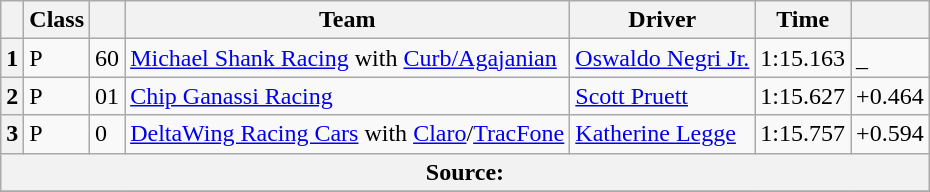<table class="wikitable">
<tr>
<th scope="col"></th>
<th scope="col">Class</th>
<th scope="col"></th>
<th scope="col">Team</th>
<th scope="col">Driver</th>
<th scope="col">Time</th>
<th scope="col"></th>
</tr>
<tr>
<th scope="row">1</th>
<td>P</td>
<td>60</td>
<td><a href='#'>Michael Shank Racing</a> with <a href='#'>Curb/Agajanian</a></td>
<td><a href='#'>Oswaldo Negri Jr.</a></td>
<td>1:15.163</td>
<td>_</td>
</tr>
<tr>
<th scope="row">2</th>
<td>P</td>
<td>01</td>
<td><a href='#'>Chip Ganassi Racing</a></td>
<td><a href='#'>Scott Pruett</a></td>
<td>1:15.627</td>
<td>+0.464</td>
</tr>
<tr>
<th scope="row">3</th>
<td>P</td>
<td>0</td>
<td><a href='#'>DeltaWing Racing Cars</a> with <a href='#'>Claro</a>/<a href='#'>TracFone</a></td>
<td><a href='#'>Katherine Legge</a></td>
<td>1:15.757</td>
<td>+0.594</td>
</tr>
<tr>
<th colspan="7">Source:</th>
</tr>
<tr>
</tr>
</table>
